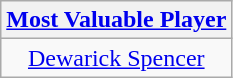<table class=wikitable style="text-align:center">
<tr>
<th><a href='#'>Most Valuable Player</a></th>
</tr>
<tr>
<td> <a href='#'>Dewarick Spencer</a></td>
</tr>
</table>
